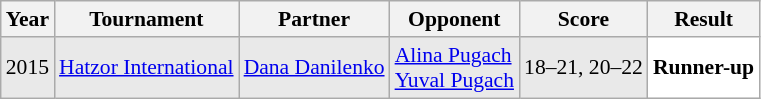<table class="sortable wikitable" style="font-size: 90%;">
<tr>
<th>Year</th>
<th>Tournament</th>
<th>Partner</th>
<th>Opponent</th>
<th>Score</th>
<th>Result</th>
</tr>
<tr style="background:#E9E9E9">
<td align="center">2015</td>
<td align="left"><a href='#'>Hatzor International</a></td>
<td align="left"> <a href='#'>Dana Danilenko</a></td>
<td align="left"> <a href='#'>Alina Pugach</a> <br>  <a href='#'>Yuval Pugach</a></td>
<td align="left">18–21, 20–22</td>
<td style="text-align:left; background:white"> <strong>Runner-up</strong></td>
</tr>
</table>
